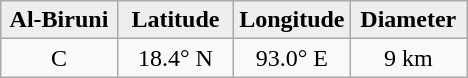<table class="wikitable">
<tr>
<th width="25%" style="background:#eeeeee;">Al-Biruni</th>
<th width="25%" style="background:#eeeeee;">Latitude</th>
<th width="25%" style="background:#eeeeee;">Longitude</th>
<th width="25%" style="background:#eeeeee;">Diameter</th>
</tr>
<tr>
<td align="center">C</td>
<td align="center">18.4° N</td>
<td align="center">93.0° E</td>
<td align="center">9 km</td>
</tr>
</table>
